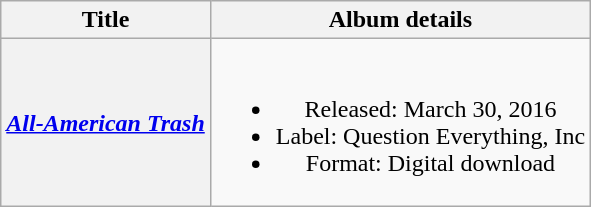<table class="wikitable plainrowheaders" style="text-align:center">
<tr>
<th scope="col">Title</th>
<th scope="col">Album details</th>
</tr>
<tr>
<th scope="row"><em><a href='#'>All-American Trash</a></em></th>
<td><br><ul><li>Released: March 30, 2016</li><li>Label: Question Everything, Inc</li><li>Format: Digital download</li></ul></td>
</tr>
</table>
